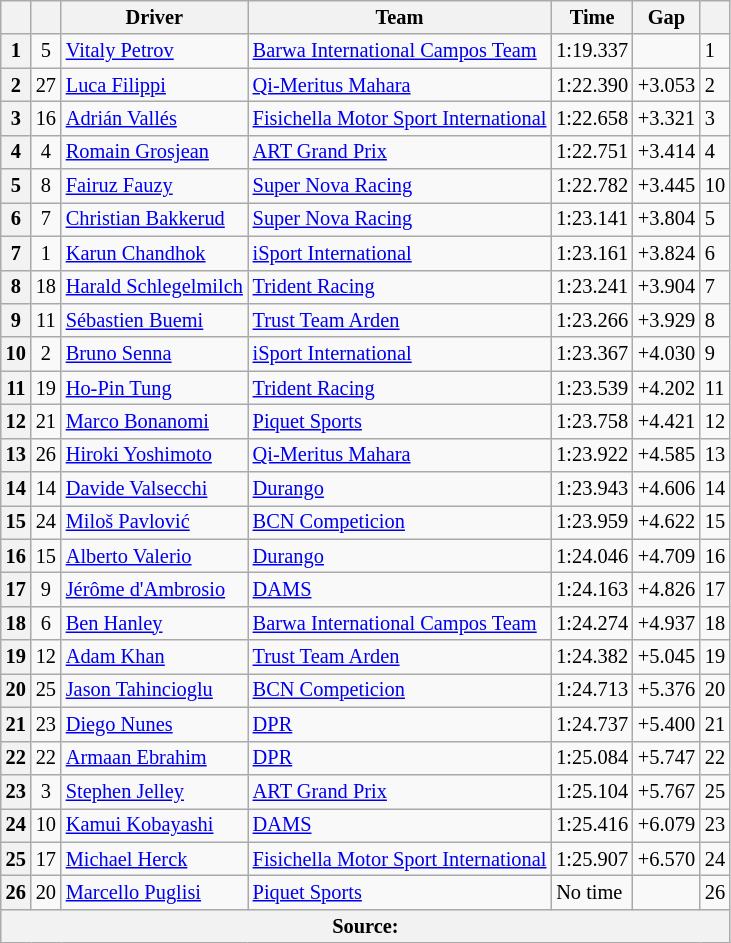<table class="wikitable" style="font-size: 85%">
<tr>
<th></th>
<th></th>
<th>Driver</th>
<th>Team</th>
<th>Time</th>
<th>Gap</th>
<th></th>
</tr>
<tr>
<th>1</th>
<td align="center">5</td>
<td> <a href='#'>Vitaly Petrov</a></td>
<td><a href='#'>Barwa International Campos Team</a></td>
<td>1:19.337</td>
<td></td>
<td>1</td>
</tr>
<tr>
<th>2</th>
<td align="center">27</td>
<td> <a href='#'>Luca Filippi</a></td>
<td><a href='#'>Qi-Meritus Mahara</a></td>
<td>1:22.390</td>
<td>+3.053</td>
<td>2</td>
</tr>
<tr>
<th>3</th>
<td align="center">16</td>
<td> <a href='#'>Adrián Vallés</a></td>
<td><a href='#'>Fisichella Motor Sport International</a></td>
<td>1:22.658</td>
<td>+3.321</td>
<td>3</td>
</tr>
<tr>
<th>4</th>
<td align="center">4</td>
<td> <a href='#'>Romain Grosjean</a></td>
<td><a href='#'>ART Grand Prix</a></td>
<td>1:22.751</td>
<td>+3.414</td>
<td>4</td>
</tr>
<tr>
<th>5</th>
<td align="center">8</td>
<td> <a href='#'>Fairuz Fauzy</a></td>
<td><a href='#'>Super Nova Racing</a></td>
<td>1:22.782</td>
<td>+3.445</td>
<td>10</td>
</tr>
<tr>
<th>6</th>
<td align="center">7</td>
<td> <a href='#'>Christian Bakkerud</a></td>
<td><a href='#'>Super Nova Racing</a></td>
<td>1:23.141</td>
<td>+3.804</td>
<td>5</td>
</tr>
<tr>
<th>7</th>
<td align="center">1</td>
<td> <a href='#'>Karun Chandhok</a></td>
<td><a href='#'>iSport International</a></td>
<td>1:23.161</td>
<td>+3.824</td>
<td>6</td>
</tr>
<tr>
<th>8</th>
<td align="center">18</td>
<td> <a href='#'>Harald Schlegelmilch</a></td>
<td><a href='#'>Trident Racing</a></td>
<td>1:23.241</td>
<td>+3.904</td>
<td>7</td>
</tr>
<tr>
<th>9</th>
<td align="center">11</td>
<td> <a href='#'>Sébastien Buemi</a></td>
<td><a href='#'>Trust Team Arden</a></td>
<td>1:23.266</td>
<td>+3.929</td>
<td>8</td>
</tr>
<tr>
<th>10</th>
<td align="center">2</td>
<td> <a href='#'>Bruno Senna</a></td>
<td><a href='#'>iSport International</a></td>
<td>1:23.367</td>
<td>+4.030</td>
<td>9</td>
</tr>
<tr>
<th>11</th>
<td align="center">19</td>
<td> <a href='#'>Ho-Pin Tung</a></td>
<td><a href='#'>Trident Racing</a></td>
<td>1:23.539</td>
<td>+4.202</td>
<td>11</td>
</tr>
<tr>
<th>12</th>
<td align="center">21</td>
<td> <a href='#'>Marco Bonanomi</a></td>
<td><a href='#'>Piquet Sports</a></td>
<td>1:23.758</td>
<td>+4.421</td>
<td>12</td>
</tr>
<tr>
<th>13</th>
<td align="center">26</td>
<td> <a href='#'>Hiroki Yoshimoto</a></td>
<td><a href='#'>Qi-Meritus Mahara</a></td>
<td>1:23.922</td>
<td>+4.585</td>
<td>13</td>
</tr>
<tr>
<th>14</th>
<td align="center">14</td>
<td> <a href='#'>Davide Valsecchi</a></td>
<td><a href='#'>Durango</a></td>
<td>1:23.943</td>
<td>+4.606</td>
<td>14</td>
</tr>
<tr>
<th>15</th>
<td align="center">24</td>
<td> <a href='#'>Miloš Pavlović</a></td>
<td><a href='#'>BCN Competicion</a></td>
<td>1:23.959</td>
<td>+4.622</td>
<td>15</td>
</tr>
<tr>
<th>16</th>
<td align="center">15</td>
<td> <a href='#'>Alberto Valerio</a></td>
<td><a href='#'>Durango</a></td>
<td>1:24.046</td>
<td>+4.709</td>
<td>16</td>
</tr>
<tr>
<th>17</th>
<td align="center">9</td>
<td> <a href='#'>Jérôme d'Ambrosio</a></td>
<td><a href='#'>DAMS</a></td>
<td>1:24.163</td>
<td>+4.826</td>
<td>17</td>
</tr>
<tr>
<th>18</th>
<td align="center">6</td>
<td> <a href='#'>Ben Hanley</a></td>
<td><a href='#'>Barwa International Campos Team</a></td>
<td>1:24.274</td>
<td>+4.937</td>
<td>18</td>
</tr>
<tr>
<th>19</th>
<td align="center">12</td>
<td> <a href='#'>Adam Khan</a></td>
<td><a href='#'>Trust Team Arden</a></td>
<td>1:24.382</td>
<td>+5.045</td>
<td>19</td>
</tr>
<tr>
<th>20</th>
<td align="center">25</td>
<td> <a href='#'>Jason Tahincioglu</a></td>
<td><a href='#'>BCN Competicion</a></td>
<td>1:24.713</td>
<td>+5.376</td>
<td>20</td>
</tr>
<tr>
<th>21</th>
<td align="center">23</td>
<td> <a href='#'>Diego Nunes</a></td>
<td><a href='#'>DPR</a></td>
<td>1:24.737</td>
<td>+5.400</td>
<td>21</td>
</tr>
<tr>
<th>22</th>
<td align="center">22</td>
<td> <a href='#'>Armaan Ebrahim</a></td>
<td><a href='#'>DPR</a></td>
<td>1:25.084</td>
<td>+5.747</td>
<td>22</td>
</tr>
<tr>
<th>23</th>
<td align="center">3</td>
<td> <a href='#'>Stephen Jelley</a></td>
<td><a href='#'>ART Grand Prix</a></td>
<td>1:25.104</td>
<td>+5.767</td>
<td>25</td>
</tr>
<tr>
<th>24</th>
<td align="center">10</td>
<td> <a href='#'>Kamui Kobayashi</a></td>
<td><a href='#'>DAMS</a></td>
<td>1:25.416</td>
<td>+6.079</td>
<td>23</td>
</tr>
<tr>
<th>25</th>
<td align="center">17</td>
<td> <a href='#'>Michael Herck</a></td>
<td><a href='#'>Fisichella Motor Sport International</a></td>
<td>1:25.907</td>
<td>+6.570</td>
<td>24</td>
</tr>
<tr>
<th>26</th>
<td align="center">20</td>
<td> <a href='#'>Marcello Puglisi</a></td>
<td><a href='#'>Piquet Sports</a></td>
<td>No time</td>
<td></td>
<td>26</td>
</tr>
<tr>
<th colspan="7">Source:</th>
</tr>
</table>
